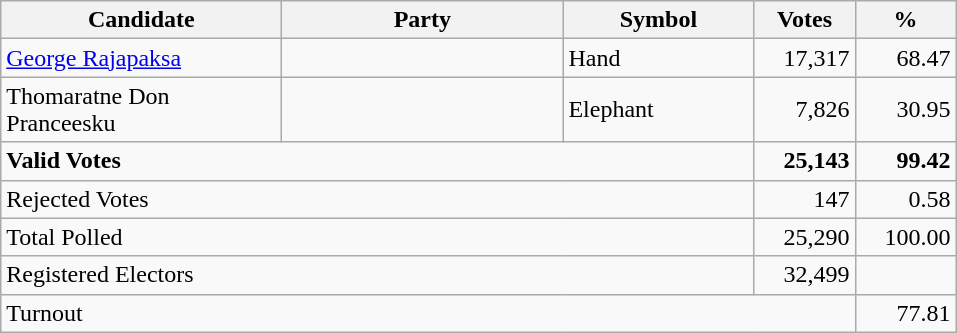<table class="wikitable" border="1" style="text-align:right;">
<tr>
<th align=left width="180">Candidate</th>
<th align=left width="180">Party</th>
<th align=left width="120">Symbol</th>
<th align=left width="60">Votes</th>
<th align=left width="60">%</th>
</tr>
<tr>
<td align=left><a href='#'>George Rajapaksa</a></td>
<td></td>
<td align=left>Hand</td>
<td align=right>17,317</td>
<td align=right>68.47</td>
</tr>
<tr>
<td align=left>Thomaratne Don Pranceesku</td>
<td></td>
<td align=left>Elephant</td>
<td align=right>7,826</td>
<td align=right>30.95</td>
</tr>
<tr>
<td align=left colspan=3><strong>Valid Votes</strong></td>
<td align=right><strong>25,143</strong></td>
<td align=right><strong>99.42</strong></td>
</tr>
<tr>
<td align=left colspan=3>Rejected Votes</td>
<td align=right>147</td>
<td align=right>0.58</td>
</tr>
<tr>
<td align=left colspan=3>Total Polled</td>
<td align=right>25,290</td>
<td align=right>100.00</td>
</tr>
<tr>
<td align=left colspan=3>Registered Electors</td>
<td align=right>32,499</td>
<td></td>
</tr>
<tr>
<td align=left colspan=4>Turnout</td>
<td align=right>77.81</td>
</tr>
</table>
